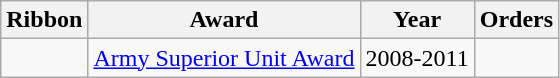<table class="wikitable">
<tr>
<th>Ribbon</th>
<th>Award</th>
<th>Year</th>
<th>Orders</th>
</tr>
<tr>
<td></td>
<td><a href='#'>Army Superior Unit Award</a></td>
<td>2008-2011</td>
<td></td>
</tr>
</table>
